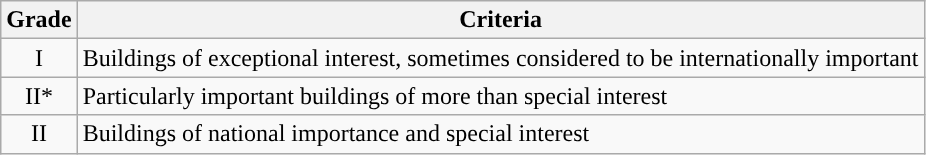<table class="wikitable">
<tr>
<th>Grade</th>
<th>Criteria</th>
</tr>
<tr>
<td align="center" >I</td>
<td>Buildings of exceptional interest, sometimes considered to be internationally important</td>
</tr>
<tr>
<td align="center" >II*</td>
<td>Particularly important buildings of more than special interest</td>
</tr>
<tr>
<td align="center" >II</td>
<td>Buildings of national importance and special interest</td>
</tr>
</table>
